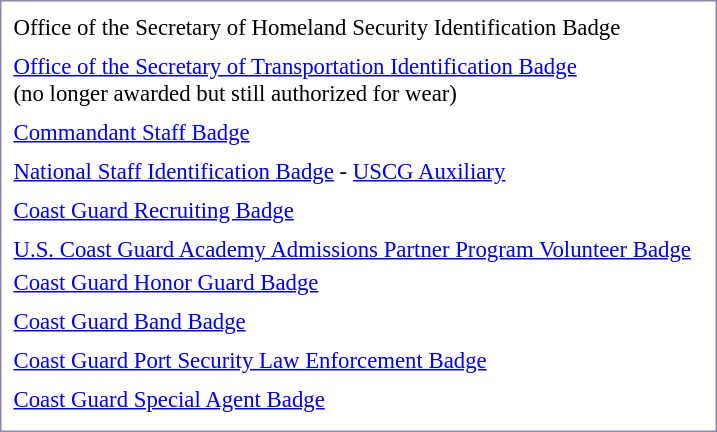<table style="border:1px solid #8888aa; padding:5px; font-size:95%; float: left; margin: 0px 12px 12px 0px;">
<tr>
<td align="left">Office of the Secretary of Homeland Security Identification Badge</td>
<td align="center"></td>
</tr>
<tr>
<td></td>
</tr>
<tr>
<td align="left"><a href='#'>Office of the Secretary of Transportation Identification Badge</a> <br>(no longer awarded but still authorized for wear)</td>
<td align="center"></td>
</tr>
<tr>
<td></td>
</tr>
<tr>
<td align="left"><a href='#'>Commandant Staff Badge</a></td>
<td align="center"></td>
</tr>
<tr>
<td></td>
</tr>
<tr>
<td align="left"><a href='#'>National Staff Identification Badge</a> - <a href='#'>USCG Auxiliary</a></td>
<td align="center"></td>
</tr>
<tr>
<td></td>
</tr>
<tr>
<td align="left"><a href='#'>Coast Guard Recruiting Badge</a></td>
<td align="center"></td>
</tr>
<tr>
<td></td>
</tr>
<tr>
<td align="left"><a href='#'>U.S. Coast Guard Academy Admissions Partner Program Volunteer Badge</a></td>
<td align="center"></td>
<td></td>
</tr>
<tr>
<td align="left"><a href='#'>Coast Guard Honor Guard Badge</a></td>
<td align="center"></td>
</tr>
<tr>
<td></td>
</tr>
<tr>
<td align="left"><a href='#'>Coast Guard Band Badge</a></td>
<td align="center"></td>
</tr>
<tr>
<td></td>
</tr>
<tr>
<td align="left"><a href='#'>Coast Guard Port Security Law Enforcement Badge</a></td>
<td align="center"></td>
</tr>
<tr>
<td></td>
</tr>
<tr>
<td align="left"><a href='#'>Coast Guard Special Agent Badge</a></td>
<td align="center"></td>
</tr>
<tr>
<td></td>
</tr>
</table>
